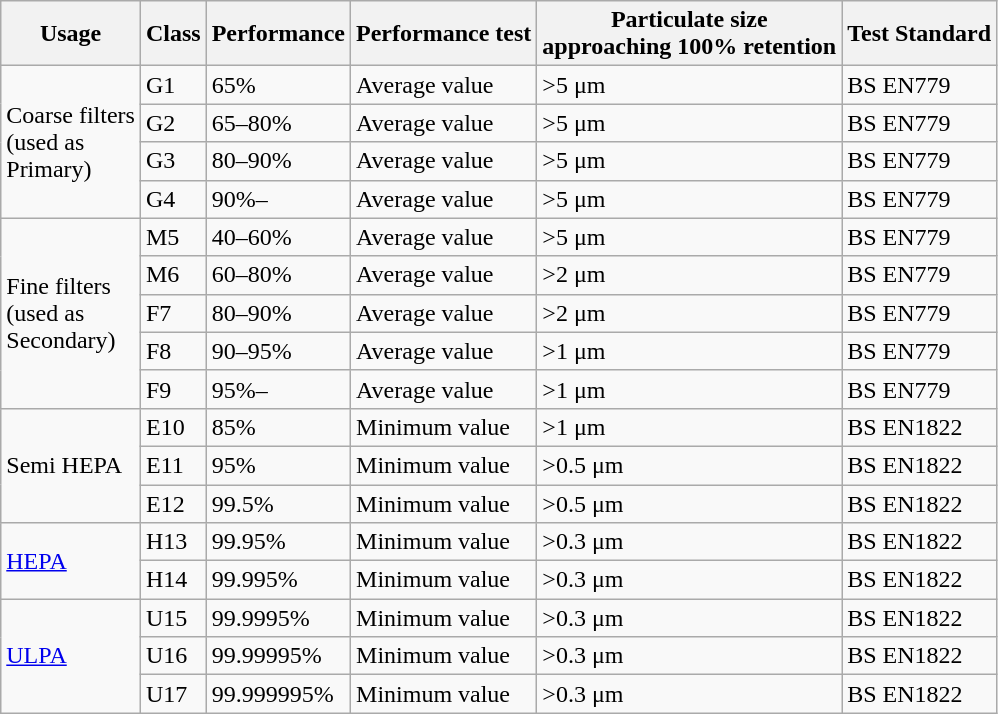<table class="wikitable">
<tr>
<th>Usage</th>
<th>Class</th>
<th>Performance</th>
<th>Performance test</th>
<th>Particulate size <br>approaching 100% retention</th>
<th>Test Standard</th>
</tr>
<tr>
<td rowspan="4">Coarse filters<br>(used as<br>Primary)</td>
<td>G1</td>
<td>65%</td>
<td>Average value</td>
<td>>5 μm</td>
<td>BS EN779</td>
</tr>
<tr>
<td>G2</td>
<td>65–80%</td>
<td>Average value</td>
<td>>5 μm</td>
<td>BS EN779</td>
</tr>
<tr>
<td>G3</td>
<td>80–90%</td>
<td>Average value</td>
<td>>5 μm</td>
<td>BS EN779</td>
</tr>
<tr>
<td>G4</td>
<td>90%–</td>
<td>Average value</td>
<td>>5 μm</td>
<td>BS EN779</td>
</tr>
<tr>
<td rowspan="5">Fine filters<br>(used as<br>Secondary)</td>
<td>M5</td>
<td>40–60%</td>
<td>Average value</td>
<td>>5 μm</td>
<td>BS EN779</td>
</tr>
<tr>
<td>M6</td>
<td>60–80%</td>
<td>Average value</td>
<td>>2 μm</td>
<td>BS EN779</td>
</tr>
<tr>
<td>F7</td>
<td>80–90%</td>
<td>Average value</td>
<td>>2 μm</td>
<td>BS EN779</td>
</tr>
<tr>
<td>F8</td>
<td>90–95%</td>
<td>Average value</td>
<td>>1 μm</td>
<td>BS EN779</td>
</tr>
<tr>
<td>F9</td>
<td>95%–</td>
<td>Average value</td>
<td>>1 μm</td>
<td>BS EN779</td>
</tr>
<tr>
<td rowspan="3">Semi HEPA</td>
<td>E10</td>
<td>85%</td>
<td>Minimum value</td>
<td>>1 μm</td>
<td>BS EN1822</td>
</tr>
<tr>
<td>E11</td>
<td>95%</td>
<td>Minimum value</td>
<td>>0.5 μm</td>
<td>BS EN1822</td>
</tr>
<tr>
<td>E12</td>
<td>99.5%</td>
<td>Minimum value</td>
<td>>0.5 μm</td>
<td>BS EN1822</td>
</tr>
<tr>
<td rowspan="2"><a href='#'>HEPA</a></td>
<td>H13</td>
<td>99.95%</td>
<td>Minimum value</td>
<td>>0.3 μm</td>
<td>BS EN1822</td>
</tr>
<tr>
<td>H14</td>
<td>99.995%</td>
<td>Minimum value</td>
<td>>0.3 μm</td>
<td>BS EN1822</td>
</tr>
<tr>
<td rowspan="3"><a href='#'>ULPA</a></td>
<td>U15</td>
<td>99.9995%</td>
<td>Minimum value</td>
<td>>0.3 μm</td>
<td>BS EN1822</td>
</tr>
<tr>
<td>U16</td>
<td>99.99995%</td>
<td>Minimum value</td>
<td>>0.3 μm</td>
<td>BS EN1822</td>
</tr>
<tr>
<td>U17</td>
<td>99.999995%</td>
<td>Minimum value</td>
<td>>0.3 μm</td>
<td>BS EN1822</td>
</tr>
</table>
